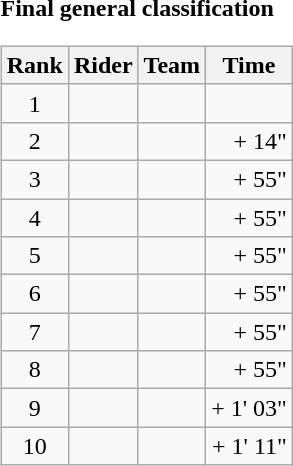<table>
<tr>
<td><strong>Final general classification</strong><br><table class="wikitable">
<tr>
<th scope="col">Rank</th>
<th scope="col">Rider</th>
<th scope="col">Team</th>
<th scope="col">Time</th>
</tr>
<tr>
<td style="text-align:center;">1</td>
<td></td>
<td></td>
<td style="text-align:right;"></td>
</tr>
<tr>
<td style="text-align:center;">2</td>
<td></td>
<td></td>
<td style="text-align:right;">+ 14"</td>
</tr>
<tr>
<td style="text-align:center;">3</td>
<td></td>
<td></td>
<td style="text-align:right;">+ 55"</td>
</tr>
<tr>
<td style="text-align:center;">4</td>
<td></td>
<td></td>
<td style="text-align:right;">+ 55"</td>
</tr>
<tr>
<td style="text-align:center;">5</td>
<td></td>
<td></td>
<td style="text-align:right;">+ 55"</td>
</tr>
<tr>
<td style="text-align:center;">6</td>
<td></td>
<td></td>
<td style="text-align:right;">+ 55"</td>
</tr>
<tr>
<td style="text-align:center;">7</td>
<td></td>
<td></td>
<td style="text-align:right;">+ 55"</td>
</tr>
<tr>
<td style="text-align:center;">8</td>
<td></td>
<td></td>
<td style="text-align:right;">+ 55"</td>
</tr>
<tr>
<td style="text-align:center;">9</td>
<td></td>
<td></td>
<td style="text-align:right;">+ 1' 03"</td>
</tr>
<tr>
<td style="text-align:center;">10</td>
<td></td>
<td></td>
<td style="text-align:right;">+ 1' 11"</td>
</tr>
</table>
</td>
</tr>
</table>
